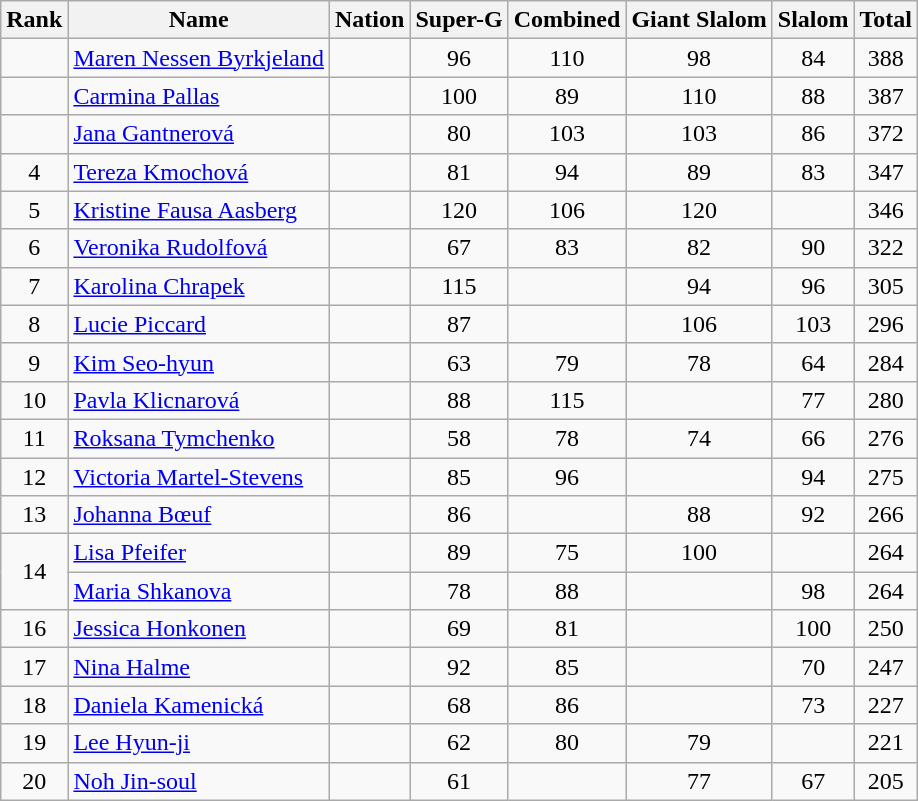<table class="wikitable sortable" style="text-align:center">
<tr>
<th>Rank</th>
<th>Name</th>
<th>Nation</th>
<th>Super-G</th>
<th>Combined</th>
<th>Giant Slalom</th>
<th>Slalom</th>
<th>Total</th>
</tr>
<tr>
<td></td>
<td align=left><a href='#'>Maren Nessen Byrkjeland</a></td>
<td align=left></td>
<td>96</td>
<td>110</td>
<td>98</td>
<td>84</td>
<td>388</td>
</tr>
<tr>
<td></td>
<td align=left><a href='#'>Carmina Pallas</a></td>
<td align=left></td>
<td>100</td>
<td>89</td>
<td>110</td>
<td>88</td>
<td>387</td>
</tr>
<tr>
<td></td>
<td align=left><a href='#'>Jana Gantnerová</a></td>
<td align=left></td>
<td>80</td>
<td>103</td>
<td>103</td>
<td>86</td>
<td>372</td>
</tr>
<tr>
<td>4</td>
<td align=left><a href='#'>Tereza Kmochová</a></td>
<td align=left></td>
<td>81</td>
<td>94</td>
<td>89</td>
<td>83</td>
<td>347</td>
</tr>
<tr>
<td>5</td>
<td align=left><a href='#'>Kristine Fausa Aasberg</a></td>
<td align=left></td>
<td>120</td>
<td>106</td>
<td>120</td>
<td></td>
<td>346</td>
</tr>
<tr>
<td>6</td>
<td align=left><a href='#'>Veronika Rudolfová</a></td>
<td align=left></td>
<td>67</td>
<td>83</td>
<td>82</td>
<td>90</td>
<td>322</td>
</tr>
<tr>
<td>7</td>
<td align=left><a href='#'>Karolina Chrapek</a></td>
<td align=left></td>
<td>115</td>
<td></td>
<td>94</td>
<td>96</td>
<td>305</td>
</tr>
<tr>
<td>8</td>
<td align=left><a href='#'>Lucie Piccard</a></td>
<td align=left></td>
<td>87</td>
<td></td>
<td>106</td>
<td>103</td>
<td>296</td>
</tr>
<tr>
<td>9</td>
<td align=left><a href='#'>Kim Seo-hyun</a></td>
<td align=left></td>
<td>63</td>
<td>79</td>
<td>78</td>
<td>64</td>
<td>284</td>
</tr>
<tr>
<td>10</td>
<td align=left><a href='#'>Pavla Klicnarová</a></td>
<td align=left></td>
<td>88</td>
<td>115</td>
<td></td>
<td>77</td>
<td>280</td>
</tr>
<tr>
<td>11</td>
<td align=left><a href='#'>Roksana Tymchenko</a></td>
<td align=left></td>
<td>58</td>
<td>78</td>
<td>74</td>
<td>66</td>
<td>276</td>
</tr>
<tr>
<td>12</td>
<td align=left><a href='#'>Victoria Martel-Stevens</a></td>
<td align=left></td>
<td>85</td>
<td>96</td>
<td></td>
<td>94</td>
<td>275</td>
</tr>
<tr>
<td>13</td>
<td align=left><a href='#'>Johanna Bœuf</a></td>
<td align=left></td>
<td>86</td>
<td></td>
<td>88</td>
<td>92</td>
<td>266</td>
</tr>
<tr>
<td rowspan=2>14</td>
<td align=left><a href='#'>Lisa Pfeifer</a></td>
<td align=left></td>
<td>89</td>
<td>75</td>
<td>100</td>
<td></td>
<td>264</td>
</tr>
<tr>
<td align=left><a href='#'>Maria Shkanova</a></td>
<td align=left></td>
<td>78</td>
<td>88</td>
<td></td>
<td>98</td>
<td>264</td>
</tr>
<tr>
<td>16</td>
<td align=left><a href='#'>Jessica Honkonen</a></td>
<td align=left></td>
<td>69</td>
<td>81</td>
<td></td>
<td>100</td>
<td>250</td>
</tr>
<tr>
<td>17</td>
<td align=left><a href='#'>Nina Halme</a></td>
<td align=left></td>
<td>92</td>
<td>85</td>
<td></td>
<td>70</td>
<td>247</td>
</tr>
<tr>
<td>18</td>
<td align=left><a href='#'>Daniela Kamenická</a></td>
<td align=left></td>
<td>68</td>
<td>86</td>
<td></td>
<td>73</td>
<td>227</td>
</tr>
<tr>
<td>19</td>
<td align=left><a href='#'>Lee Hyun-ji</a></td>
<td align=left></td>
<td>62</td>
<td>80</td>
<td>79</td>
<td></td>
<td>221</td>
</tr>
<tr>
<td>20</td>
<td align=left><a href='#'>Noh Jin-soul</a></td>
<td align=left></td>
<td>61</td>
<td></td>
<td>77</td>
<td>67</td>
<td>205</td>
</tr>
</table>
